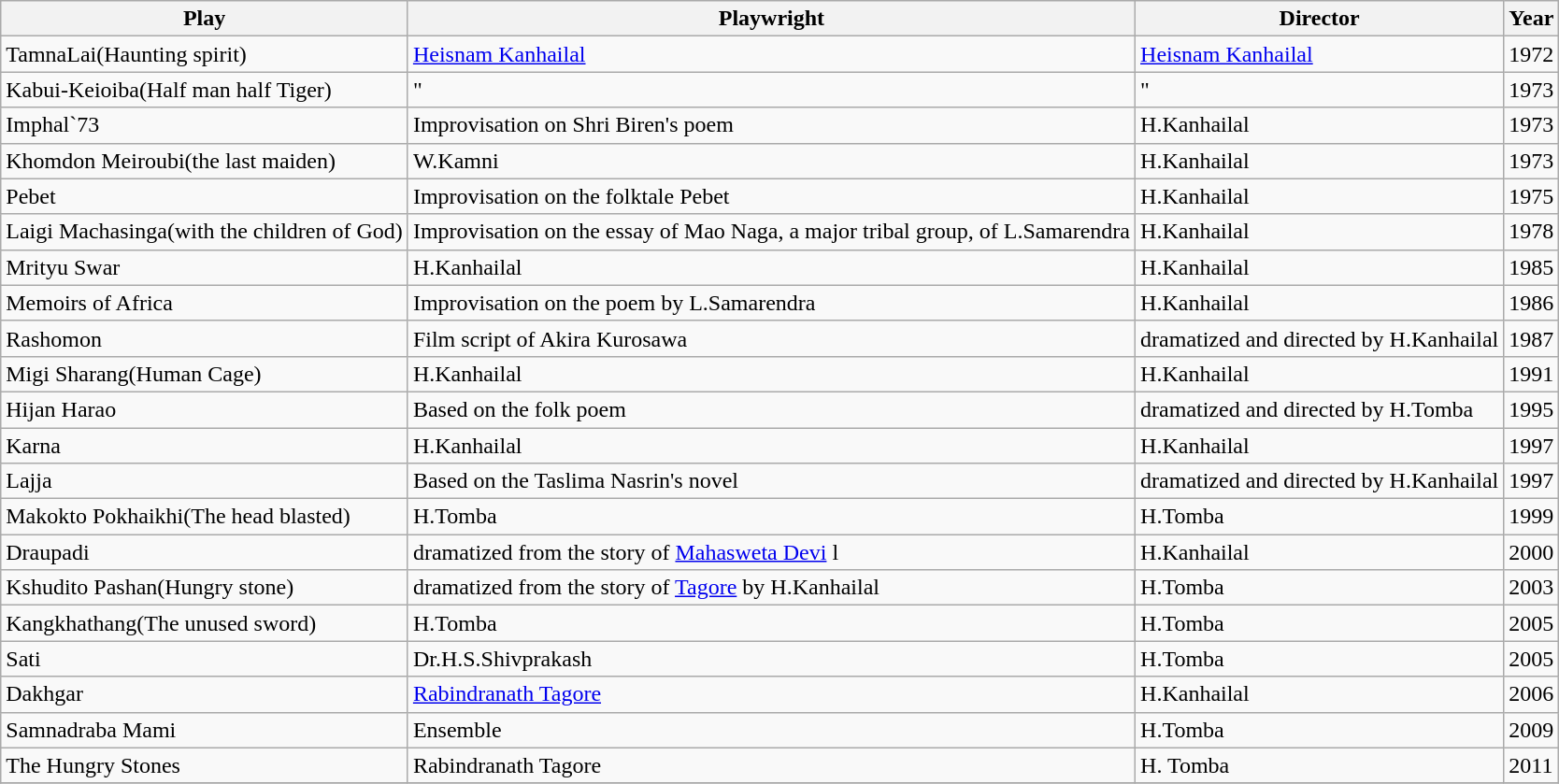<table class="wikitable">
<tr>
<th>Play</th>
<th>Playwright</th>
<th>Director</th>
<th>Year</th>
</tr>
<tr>
<td>TamnaLai(Haunting spirit)</td>
<td><a href='#'>Heisnam Kanhailal</a></td>
<td><a href='#'>Heisnam Kanhailal</a></td>
<td>1972</td>
</tr>
<tr>
<td>Kabui-Keioiba(Half man half Tiger)</td>
<td>"</td>
<td>"</td>
<td>1973</td>
</tr>
<tr>
<td>Imphal`73</td>
<td>Improvisation on Shri Biren's poem</td>
<td>H.Kanhailal</td>
<td>1973</td>
</tr>
<tr>
<td>Khomdon Meiroubi(the last maiden)</td>
<td>W.Kamni</td>
<td>H.Kanhailal</td>
<td>1973</td>
</tr>
<tr>
<td>Pebet</td>
<td>Improvisation on the folktale Pebet</td>
<td>H.Kanhailal</td>
<td>1975</td>
</tr>
<tr>
<td>Laigi Machasinga(with the children of God)</td>
<td>Improvisation on the essay of Mao Naga, a major tribal group, of L.Samarendra</td>
<td>H.Kanhailal</td>
<td>1978</td>
</tr>
<tr>
<td>Mrityu Swar</td>
<td>H.Kanhailal</td>
<td>H.Kanhailal</td>
<td>1985</td>
</tr>
<tr>
<td>Memoirs of Africa</td>
<td>Improvisation on the poem by L.Samarendra</td>
<td>H.Kanhailal</td>
<td>1986</td>
</tr>
<tr>
<td>Rashomon</td>
<td>Film script of Akira Kurosawa</td>
<td>dramatized and directed by H.Kanhailal</td>
<td>1987</td>
</tr>
<tr>
<td>Migi Sharang(Human Cage)</td>
<td>H.Kanhailal</td>
<td>H.Kanhailal</td>
<td>1991</td>
</tr>
<tr>
<td>Hijan Harao</td>
<td>Based on the folk poem</td>
<td>dramatized and directed by H.Tomba</td>
<td>1995</td>
</tr>
<tr>
<td>Karna</td>
<td>H.Kanhailal</td>
<td>H.Kanhailal</td>
<td>1997</td>
</tr>
<tr>
<td>Lajja</td>
<td>Based on the Taslima Nasrin's novel</td>
<td>dramatized and directed by H.Kanhailal</td>
<td>1997</td>
</tr>
<tr>
<td>Makokto Pokhaikhi(The head blasted)</td>
<td>H.Tomba</td>
<td>H.Tomba</td>
<td>1999</td>
</tr>
<tr>
<td>Draupadi</td>
<td>dramatized from the story of <a href='#'>Mahasweta Devi</a> l</td>
<td>H.Kanhailal</td>
<td>2000</td>
</tr>
<tr>
<td>Kshudito Pashan(Hungry stone)</td>
<td>dramatized from the story of <a href='#'>Tagore</a> by H.Kanhailal</td>
<td>H.Tomba</td>
<td>2003</td>
</tr>
<tr>
<td>Kangkhathang(The unused sword)</td>
<td>H.Tomba</td>
<td>H.Tomba</td>
<td>2005</td>
</tr>
<tr>
<td>Sati</td>
<td>Dr.H.S.Shivprakash</td>
<td>H.Tomba</td>
<td>2005</td>
</tr>
<tr>
<td>Dakhgar</td>
<td><a href='#'>Rabindranath Tagore</a></td>
<td>H.Kanhailal</td>
<td>2006</td>
</tr>
<tr>
<td>Samnadraba Mami</td>
<td>Ensemble</td>
<td>H.Tomba</td>
<td>2009</td>
</tr>
<tr>
<td>The Hungry Stones</td>
<td>Rabindranath Tagore</td>
<td>H. Tomba</td>
<td>2011</td>
</tr>
<tr>
</tr>
</table>
